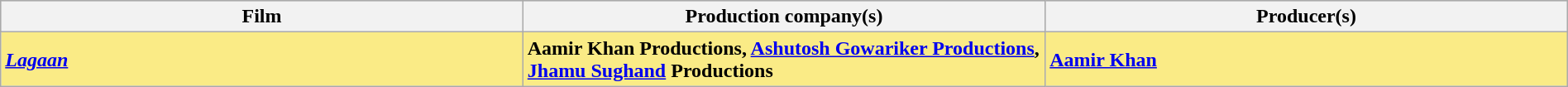<table class="wikitable" border="1" width="100%">
<tr style="background:#bebebe">
<th width="33%">Film</th>
<th width="33%">Production company(s)</th>
<th width="33%">Producer(s)</th>
</tr>
<tr style="background:#FAEB86">
<td><strong><em><a href='#'>Lagaan</a></em></strong></td>
<td><strong>Aamir Khan Productions, <a href='#'>Ashutosh Gowariker Productions</a>, <a href='#'>Jhamu Sughand</a> Productions</strong></td>
<td><strong><a href='#'>Aamir Khan</a></strong></td>
</tr>
</table>
